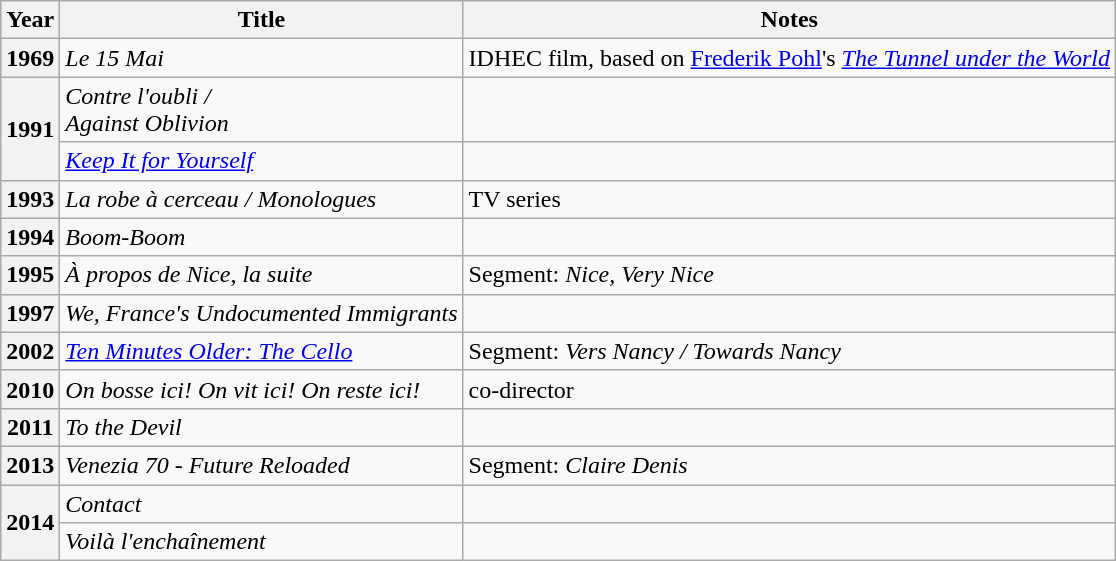<table class="wikitable">
<tr>
<th>Year</th>
<th>Title</th>
<th>Notes</th>
</tr>
<tr>
<th>1969</th>
<td><em>Le 15 Mai</em></td>
<td>IDHEC film, based on <a href='#'>Frederik Pohl</a>'s <em><a href='#'>The Tunnel under the World</a></em></td>
</tr>
<tr>
<th rowspan="2">1991</th>
<td><em>Contre l'oubli /</em><br><em>Against Oblivion</em></td>
<td></td>
</tr>
<tr>
<td><em><a href='#'>Keep It for Yourself</a></em></td>
<td></td>
</tr>
<tr>
<th>1993</th>
<td><em>La robe à cerceau / Monologues</em></td>
<td>TV series</td>
</tr>
<tr>
<th>1994</th>
<td><em>Boom-Boom</em></td>
<td></td>
</tr>
<tr>
<th>1995</th>
<td><em>À propos de Nice, la suite</em></td>
<td>Segment: <em>Nice, Very Nice</em></td>
</tr>
<tr>
<th>1997</th>
<td><em>We, France's Undocumented Immigrants</em></td>
<td></td>
</tr>
<tr>
<th>2002</th>
<td><em><a href='#'>Ten Minutes Older: The Cello</a></em></td>
<td>Segment: <em>Vers Nancy /</em> <em>Towards Nancy</em></td>
</tr>
<tr>
<th>2010</th>
<td><em>On bosse ici! On vit ici! On reste ici!</em></td>
<td>co-director</td>
</tr>
<tr>
<th>2011</th>
<td><em>To the Devil</em></td>
<td></td>
</tr>
<tr>
<th>2013</th>
<td><em>Venezia 70 - Future Reloaded</em></td>
<td>Segment: <em>Claire Denis</em></td>
</tr>
<tr>
<th rowspan="2">2014</th>
<td><em>Contact</em></td>
<td></td>
</tr>
<tr>
<td><em>Voilà l'enchaînement</em></td>
<td></td>
</tr>
</table>
